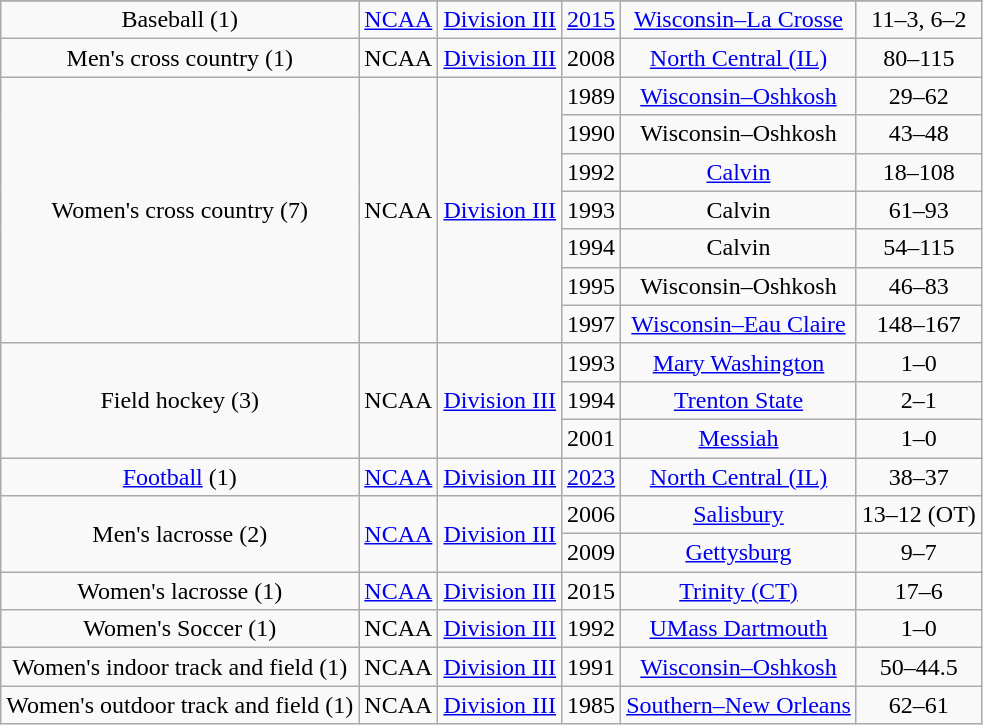<table class="wikitable">
<tr>
</tr>
<tr align="center">
<td rowspan="1">Baseball (1)</td>
<td rowspan="1"><a href='#'>NCAA</a></td>
<td rowspan="1"><a href='#'>Division III</a></td>
<td><a href='#'>2015</a></td>
<td><a href='#'>Wisconsin–La Crosse</a></td>
<td>11–3, 6–2</td>
</tr>
<tr align="center">
<td rowspan="1">Men's cross country (1)</td>
<td rowspan="1">NCAA</td>
<td rowspan="1"><a href='#'>Division III</a></td>
<td>2008</td>
<td><a href='#'>North Central (IL)</a></td>
<td>80–115</td>
</tr>
<tr align="center">
<td rowspan="7">Women's cross country (7)</td>
<td rowspan="7">NCAA</td>
<td rowspan="7"><a href='#'>Division III</a></td>
<td>1989</td>
<td><a href='#'>Wisconsin–Oshkosh</a></td>
<td>29–62</td>
</tr>
<tr align="center">
<td>1990</td>
<td>Wisconsin–Oshkosh</td>
<td>43–48</td>
</tr>
<tr align="center">
<td>1992</td>
<td><a href='#'>Calvin</a></td>
<td>18–108</td>
</tr>
<tr align="center">
<td>1993</td>
<td>Calvin</td>
<td>61–93</td>
</tr>
<tr align="center">
<td>1994</td>
<td>Calvin</td>
<td>54–115</td>
</tr>
<tr align="center">
<td>1995</td>
<td>Wisconsin–Oshkosh</td>
<td>46–83</td>
</tr>
<tr align="center">
<td>1997</td>
<td><a href='#'>Wisconsin–Eau Claire</a></td>
<td>148–167</td>
</tr>
<tr align="center">
<td rowspan="3">Field hockey (3)</td>
<td rowspan="3">NCAA</td>
<td rowspan="3"><a href='#'>Division III</a></td>
<td>1993</td>
<td><a href='#'>Mary Washington</a></td>
<td>1–0</td>
</tr>
<tr align="center">
<td>1994</td>
<td><a href='#'>Trenton State</a></td>
<td>2–1</td>
</tr>
<tr align="center">
<td>2001</td>
<td><a href='#'>Messiah</a></td>
<td>1–0</td>
</tr>
<tr align="center">
<td rowspan="1"><a href='#'>Football</a> (1)</td>
<td rowspan="1"><a href='#'>NCAA</a></td>
<td rowspan="1"><a href='#'>Division III</a></td>
<td><a href='#'>2023</a></td>
<td><a href='#'>North Central (IL)</a></td>
<td>38–37</td>
</tr>
<tr align="center">
<td rowspan="2">Men's lacrosse (2)</td>
<td rowspan="2"><a href='#'>NCAA</a></td>
<td rowspan="2"><a href='#'>Division III</a></td>
<td>2006</td>
<td><a href='#'>Salisbury</a></td>
<td>13–12 (OT)</td>
</tr>
<tr align="center">
<td>2009</td>
<td><a href='#'>Gettysburg</a></td>
<td>9–7</td>
</tr>
<tr align="center">
<td rowspan="1">Women's lacrosse (1)</td>
<td rowspan="1"><a href='#'>NCAA</a></td>
<td rowspan="1"><a href='#'>Division III</a></td>
<td>2015</td>
<td><a href='#'>Trinity (CT)</a></td>
<td>17–6</td>
</tr>
<tr align="center">
<td rowspan="1">Women's Soccer (1)</td>
<td rowspan="1">NCAA</td>
<td rowspan="1"><a href='#'>Division III</a></td>
<td>1992</td>
<td><a href='#'>UMass Dartmouth</a></td>
<td>1–0</td>
</tr>
<tr align="center">
<td rowspan="1">Women's indoor track and field (1)</td>
<td rowspan="1">NCAA</td>
<td rowspan="1"><a href='#'>Division III</a></td>
<td>1991</td>
<td><a href='#'>Wisconsin–Oshkosh</a></td>
<td>50–44.5</td>
</tr>
<tr align="center">
<td rowspan="1">Women's outdoor track and field (1)</td>
<td rowspan="1">NCAA</td>
<td rowspan="1"><a href='#'>Division III</a></td>
<td>1985</td>
<td><a href='#'>Southern–New Orleans</a></td>
<td>62–61</td>
</tr>
</table>
